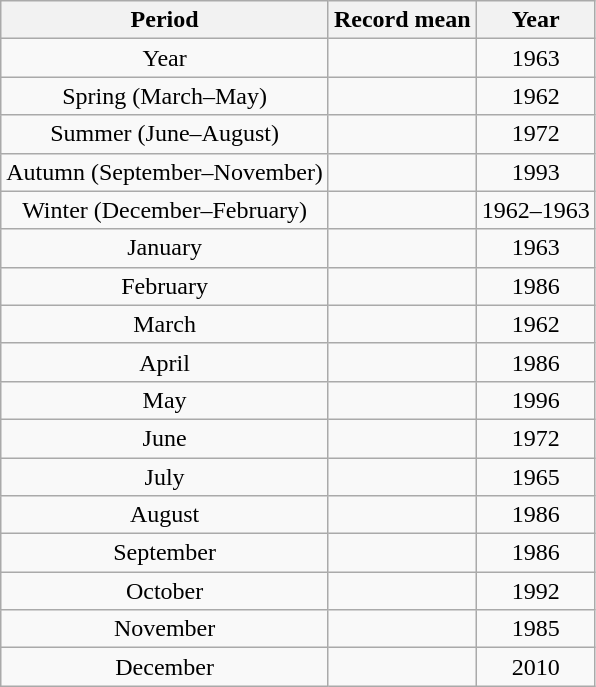<table class="wikitable plainrowheaders" style="text-align:center;">
<tr>
<th>Period</th>
<th>Record mean</th>
<th>Year</th>
</tr>
<tr>
<td>Year</td>
<td></td>
<td>1963</td>
</tr>
<tr>
<td>Spring (March–May)</td>
<td></td>
<td>1962</td>
</tr>
<tr>
<td>Summer (June–August)</td>
<td></td>
<td>1972</td>
</tr>
<tr>
<td>Autumn (September–November)</td>
<td></td>
<td>1993</td>
</tr>
<tr>
<td>Winter (December–February)</td>
<td></td>
<td>1962–1963</td>
</tr>
<tr>
<td>January</td>
<td></td>
<td>1963</td>
</tr>
<tr>
<td>February</td>
<td></td>
<td>1986</td>
</tr>
<tr>
<td>March</td>
<td></td>
<td>1962</td>
</tr>
<tr>
<td>April</td>
<td></td>
<td>1986</td>
</tr>
<tr>
<td>May</td>
<td></td>
<td>1996</td>
</tr>
<tr>
<td>June</td>
<td></td>
<td>1972</td>
</tr>
<tr>
<td>July</td>
<td></td>
<td>1965</td>
</tr>
<tr>
<td>August</td>
<td></td>
<td>1986</td>
</tr>
<tr>
<td>September</td>
<td></td>
<td>1986</td>
</tr>
<tr>
<td>October</td>
<td></td>
<td>1992</td>
</tr>
<tr>
<td>November</td>
<td></td>
<td>1985</td>
</tr>
<tr>
<td>December</td>
<td></td>
<td>2010</td>
</tr>
</table>
